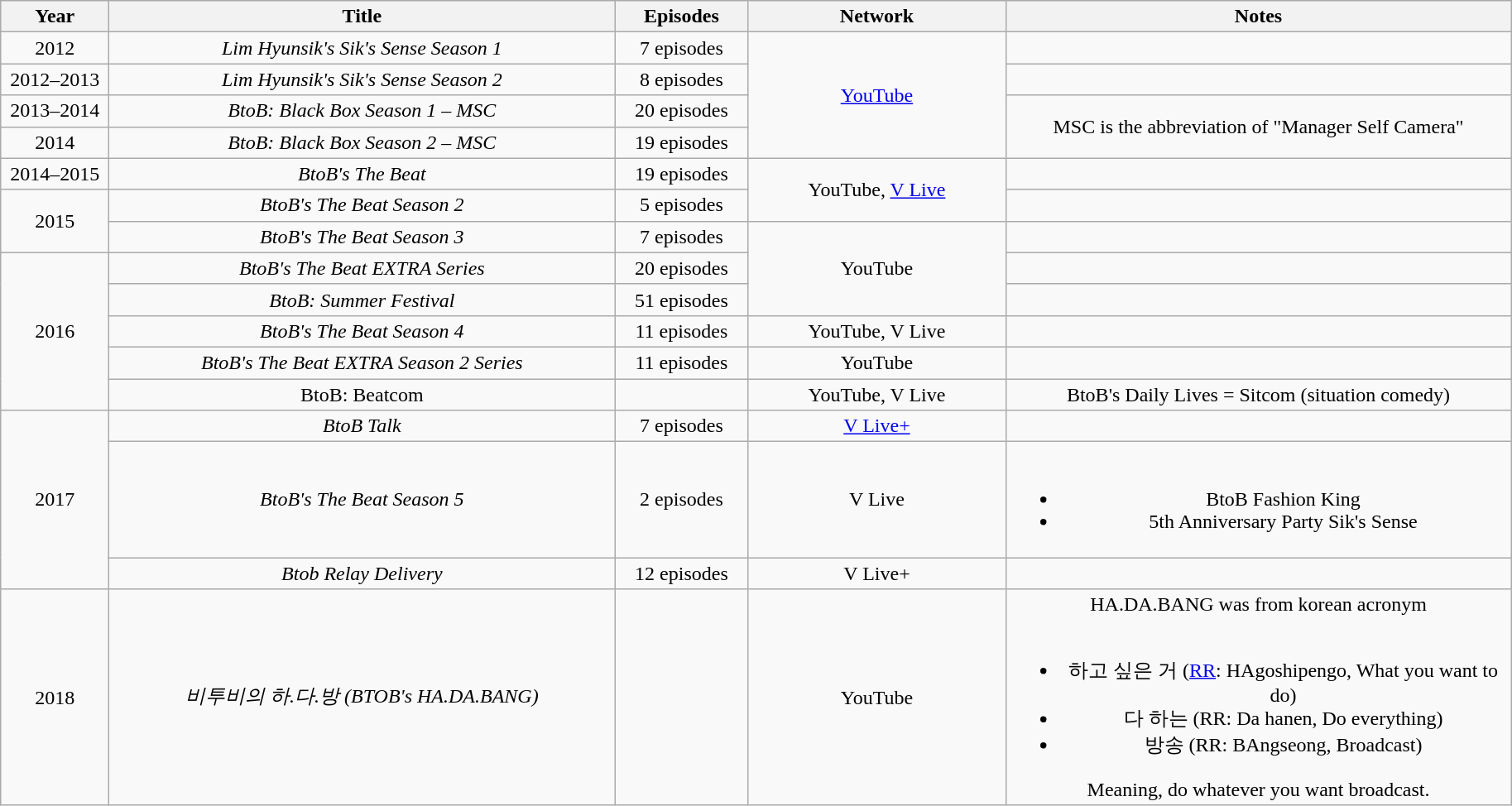<table class="wikitable sortable plainrowheaders" style="text-align:center;">
<tr>
<th width=80>Year</th>
<th width=400>Title</th>
<th width=100>Episodes</th>
<th width=200>Network</th>
<th width=400>Notes</th>
</tr>
<tr>
<td>2012</td>
<td><em>Lim Hyunsik's Sik's Sense Season 1</em></td>
<td>7 episodes</td>
<td rowspan="4"><a href='#'>YouTube</a></td>
<td></td>
</tr>
<tr>
<td>2012–2013</td>
<td><em>Lim Hyunsik's Sik's Sense Season 2</em></td>
<td>8 episodes</td>
<td></td>
</tr>
<tr>
<td>2013–2014</td>
<td><em>BtoB: Black Box Season 1 – MSC</em></td>
<td>20 episodes</td>
<td rowspan="2">MSC is the abbreviation of "Manager Self Camera"</td>
</tr>
<tr>
<td>2014</td>
<td><em>BtoB: Black Box Season 2 – MSC</em></td>
<td>19 episodes</td>
</tr>
<tr>
<td>2014–2015</td>
<td><em>BtoB's The Beat</em></td>
<td>19 episodes</td>
<td rowspan="2">YouTube, <a href='#'>V Live</a></td>
<td></td>
</tr>
<tr>
<td rowspan="2">2015</td>
<td><em>BtoB's The Beat Season 2</em></td>
<td>5 episodes</td>
<td></td>
</tr>
<tr>
<td><em>BtoB's The Beat Season 3</em></td>
<td>7 episodes</td>
<td rowspan="3">YouTube</td>
<td></td>
</tr>
<tr>
<td rowspan="5">2016</td>
<td><em>BtoB's The Beat EXTRA Series</em></td>
<td>20 episodes</td>
<td></td>
</tr>
<tr>
<td><em>BtoB: Summer Festival</em></td>
<td>51 episodes</td>
<td></td>
</tr>
<tr>
<td><em>BtoB's The Beat Season 4</em></td>
<td>11 episodes</td>
<td>YouTube, V Live</td>
<td></td>
</tr>
<tr>
<td><em>BtoB's The Beat EXTRA Season 2 Series</em></td>
<td>11 episodes</td>
<td>YouTube</td>
<td></td>
</tr>
<tr>
<td>BtoB: Beatcom</td>
<td></td>
<td>YouTube, V Live</td>
<td>BtoB's Daily Lives = Sitcom (situation comedy)</td>
</tr>
<tr>
<td rowspan="3">2017</td>
<td><em>BtoB Talk</em></td>
<td>7 episodes</td>
<td><a href='#'>V Live+</a></td>
<td></td>
</tr>
<tr>
<td><em>BtoB's The Beat Season 5</em></td>
<td>2 episodes</td>
<td>V Live</td>
<td><br><ul><li>BtoB Fashion King</li><li>5th Anniversary Party Sik's Sense</li></ul></td>
</tr>
<tr>
<td><em>Btob Relay Delivery</em></td>
<td>12 episodes</td>
<td>V Live+</td>
<td></td>
</tr>
<tr>
<td>2018</td>
<td><em>비투비의 하.다.방 (BTOB's HA.DA.BANG)</em></td>
<td></td>
<td>YouTube</td>
<td>HA.DA.BANG was from korean acronym<br><br><ul><li>하고 싶은 거 (<a href='#'>RR</a>: HAgoshipengo, What you want to do)</li><li>다 하는 (RR: Da hanen, Do everything)</li><li>방송 (RR: BAngseong, Broadcast)</li></ul>Meaning, do whatever you want broadcast.</td>
</tr>
</table>
